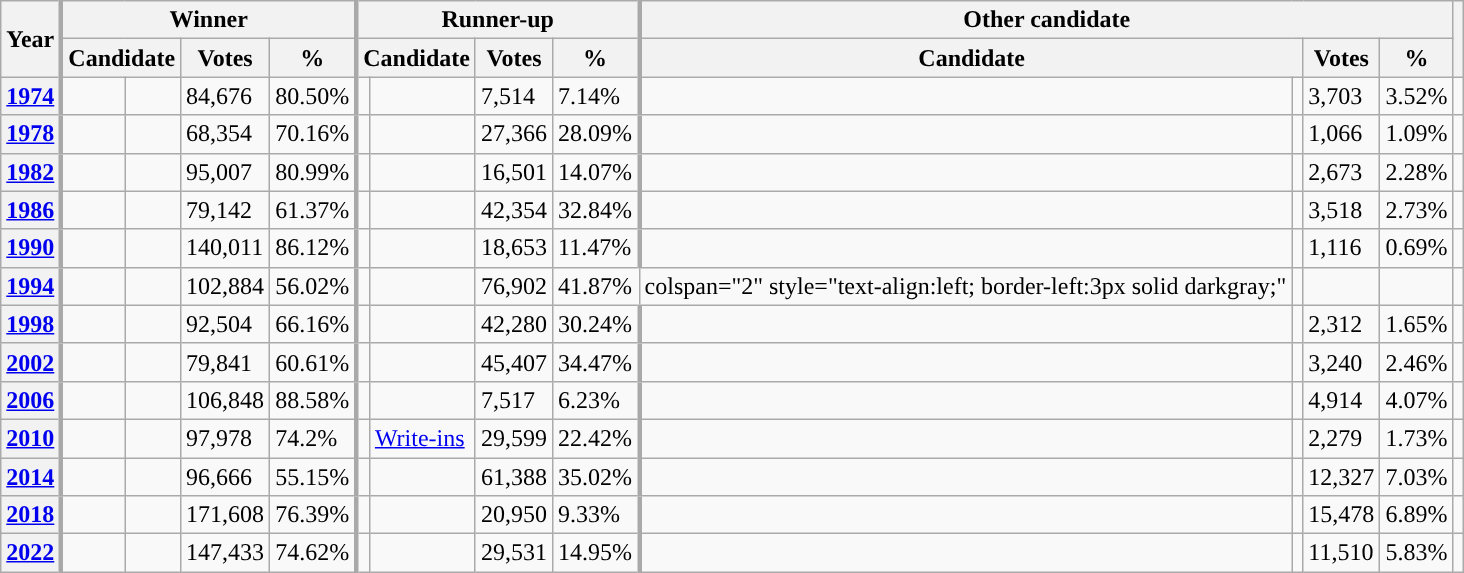<table class="wikitable sortable">
<tr>
<th scope=col rowspan="2">Year</th>
<th scope="col" style="border-left:3px solid darkgray;" colspan="4">Winner</th>
<th scope="col" style="border-left:3px solid darkgray;" colspan="4">Runner-up</th>
<th scope="col" style="border-left:3px solid darkgray;" colspan="4">Other candidate</th>
<th scope="col" class="unsortable" rowspan="2"></th>
</tr>
<tr>
<th scope="col" style="border-left:3px solid darkgray;" colspan="2">Candidate</th>
<th scope="col" data-sort-type="number">Votes</th>
<th scope="col"  data-sort-type="number">%</th>
<th scope="col" style="border-left:3px solid darkgray;" colspan="2">Candidate</th>
<th scope="col"  data-sort-type="number">Votes</th>
<th scope="col"  data-sort-type="number">%</th>
<th scope="col"  scope="col" style="border-left:3px solid darkgray;" colspan="2">Candidate</th>
<th scope="col"  data-sort-type="number">Votes</th>
<th scope="col"  data-sort-type="number">%</th>
</tr>
<tr>
<th scope="row"><a href='#'>1974</a></th>
<td style="text-align:left; border-left:3px solid darkgray; background-color:"></td>
<td> </td>
<td>84,676</td>
<td>80.50%</td>
<td style="text-align:left; border-left:3px solid darkgray; background-color:"></td>
<td> </td>
<td>7,514</td>
<td>7.14%</td>
<td style="text-align:left; border-left:3px solid darkgray; background-color:"></td>
<td> </td>
<td>3,703</td>
<td>3.52%</td>
<td style="text-align: center;"></td>
</tr>
<tr>
<th scope="row"><a href='#'>1978</a></th>
<td style="text-align:left; border-left:3px solid darkgray; background-color:"></td>
<td> </td>
<td>68,354</td>
<td>70.16%</td>
<td style="text-align:left; border-left:3px solid darkgray; background-color:"></td>
<td> </td>
<td>27,366</td>
<td>28.09%</td>
<td style="text-align:left; border-left:3px solid darkgray; background-color:"></td>
<td> </td>
<td>1,066</td>
<td>1.09%</td>
<td style="text-align: center;"></td>
</tr>
<tr>
<th scope="row"><a href='#'>1982</a></th>
<td style="text-align:left; border-left:3px solid darkgray; background-color:"></td>
<td> </td>
<td>95,007</td>
<td>80.99%</td>
<td style="text-align:left; border-left:3px solid darkgray; background-color:"></td>
<td> </td>
<td>16,501</td>
<td>14.07%</td>
<td style="text-align:left; border-left:3px solid darkgray; background-color:"></td>
<td> </td>
<td>2,673</td>
<td>2.28%</td>
<td style="text-align: center;"></td>
</tr>
<tr>
<th scope="row"><a href='#'>1986</a></th>
<td style="text-align:left; border-left:3px solid darkgray; background-color:"></td>
<td> </td>
<td>79,142</td>
<td>61.37%</td>
<td style="text-align:left; border-left:3px solid darkgray; background-color:"></td>
<td> </td>
<td>42,354</td>
<td>32.84%</td>
<td style="text-align:left; border-left:3px solid darkgray; background-color:"></td>
<td> </td>
<td>3,518</td>
<td>2.73%</td>
<td style="text-align: center;"></td>
</tr>
<tr>
<th scope="row"><a href='#'>1990</a></th>
<td style="text-align:left; border-left:3px solid darkgray; background-color:"></td>
<td> </td>
<td>140,011</td>
<td>86.12%</td>
<td style="text-align:left; border-left:3px solid darkgray; background-color:"></td>
<td> </td>
<td>18,653</td>
<td>11.47%</td>
<td style="text-align:left; border-left:3px solid darkgray; background-color:"></td>
<td> </td>
<td>1,116</td>
<td>0.69%</td>
<td style="text-align: center;"></td>
</tr>
<tr>
<th scope="row"><a href='#'>1994</a></th>
<td style="text-align:left; border-left:3px solid darkgray; background-color:"></td>
<td> </td>
<td>102,884</td>
<td>56.02%</td>
<td style="text-align:left; border-left:3px solid darkgray; background-color:"></td>
<td> </td>
<td>76,902</td>
<td>41.87%</td>
<td>colspan="2" style="text-align:left; border-left:3px solid darkgray;" </td>
<td></td>
<td></td>
<td style="text-align: center;"></td>
</tr>
<tr>
<th scope="row"><a href='#'>1998</a></th>
<td style="text-align:left; border-left:3px solid darkgray; background-color:"></td>
<td> </td>
<td>92,504</td>
<td>66.16%</td>
<td style="text-align:left; border-left:3px solid darkgray; background-color:"></td>
<td> </td>
<td>42,280</td>
<td>30.24%</td>
<td style="text-align:left; border-left:3px solid darkgray; background-color:"></td>
<td> </td>
<td>2,312</td>
<td>1.65%</td>
<td style="text-align: center;"></td>
</tr>
<tr>
<th scope="row"><a href='#'>2002</a></th>
<td style="text-align:left; border-left:3px solid darkgray; background-color:"></td>
<td> </td>
<td>79,841</td>
<td>60.61%</td>
<td style="text-align:left; border-left:3px solid darkgray; background-color:"></td>
<td> </td>
<td>45,407</td>
<td>34.47%</td>
<td style="text-align:left; border-left:3px solid darkgray; background-color:"></td>
<td> </td>
<td>3,240</td>
<td>2.46%</td>
<td style="text-align: center;"></td>
</tr>
<tr>
<th scope="row"><a href='#'>2006</a></th>
<td style="text-align:left; border-left:3px solid darkgray; background-color:"></td>
<td> </td>
<td>106,848</td>
<td>88.58%</td>
<td style="text-align:left; border-left:3px solid darkgray; background-color:"></td>
<td> </td>
<td>7,517</td>
<td>6.23%</td>
<td style="text-align:left; border-left:3px solid darkgray; background-color:"></td>
<td> </td>
<td>4,914</td>
<td>4.07%</td>
<td style="text-align: center;"></td>
</tr>
<tr>
<th scope="row"><a href='#'>2010</a></th>
<td style="text-align:left; border-left:3px solid darkgray; background-color:"></td>
<td> </td>
<td>97,978</td>
<td>74.2%</td>
<td style="text-align:left; border-left:3px solid darkgray; background-color:"></td>
<td><a href='#'>Write-ins</a></td>
<td>29,599</td>
<td>22.42%</td>
<td style="text-align:left; border-left:3px solid darkgray; background-color:"></td>
<td> </td>
<td>2,279</td>
<td>1.73%</td>
<td style="text-align: center;"></td>
</tr>
<tr>
<th scope="row"><a href='#'>2014</a></th>
<td style="text-align:left; border-left:3px solid darkgray; background-color:"></td>
<td> </td>
<td>96,666</td>
<td>55.15%</td>
<td style="text-align:left; border-left:3px solid darkgray; background-color:"></td>
<td> </td>
<td>61,388</td>
<td>35.02%</td>
<td style="text-align:left; border-left:3px solid darkgray; background-color:"></td>
<td> </td>
<td>12,327</td>
<td>7.03%</td>
<td style="text-align: center;"></td>
</tr>
<tr>
<th scope="row"><a href='#'>2018</a></th>
<td style="text-align:left; border-left:3px solid darkgray; background-color:"></td>
<td> </td>
<td>171,608</td>
<td>76.39%</td>
<td style="text-align:left; border-left:3px solid darkgray; background-color:"></td>
<td> </td>
<td>20,950</td>
<td>9.33%</td>
<td style="text-align:left; border-left:3px solid darkgray; background-color:"></td>
<td> </td>
<td>15,478</td>
<td>6.89%</td>
<td style="text-align: center;"></td>
</tr>
<tr>
<th scope="row"><a href='#'>2022</a></th>
<td style="text-align:left; border-left:3px solid darkgray; background-color:"></td>
<td> </td>
<td>147,433</td>
<td>74.62%</td>
<td style="text-align:left; border-left:3px solid darkgray; background-color:"></td>
<td> </td>
<td>29,531</td>
<td>14.95%</td>
<td style="text-align:left; border-left:3px solid darkgray; background-color:"></td>
<td> </td>
<td>11,510</td>
<td>5.83%</td>
<td style="text-align: center;"></td>
</tr>
</table>
